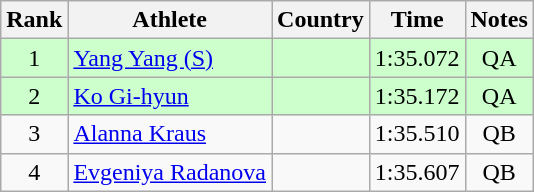<table class="wikitable sortable" style="text-align:center">
<tr>
<th>Rank</th>
<th>Athlete</th>
<th>Country</th>
<th>Time</th>
<th>Notes</th>
</tr>
<tr bgcolor=ccffcc>
<td>1</td>
<td align=left><a href='#'>Yang Yang (S)</a></td>
<td align=left></td>
<td>1:35.072</td>
<td>QA</td>
</tr>
<tr bgcolor=ccffcc>
<td>2</td>
<td align=left><a href='#'>Ko Gi-hyun</a></td>
<td align=left></td>
<td>1:35.172</td>
<td>QA</td>
</tr>
<tr>
<td>3</td>
<td align=left><a href='#'>Alanna Kraus</a></td>
<td align=left></td>
<td>1:35.510</td>
<td>QB</td>
</tr>
<tr>
<td>4</td>
<td align=left><a href='#'>Evgeniya Radanova</a></td>
<td align=left></td>
<td>1:35.607</td>
<td>QB</td>
</tr>
</table>
